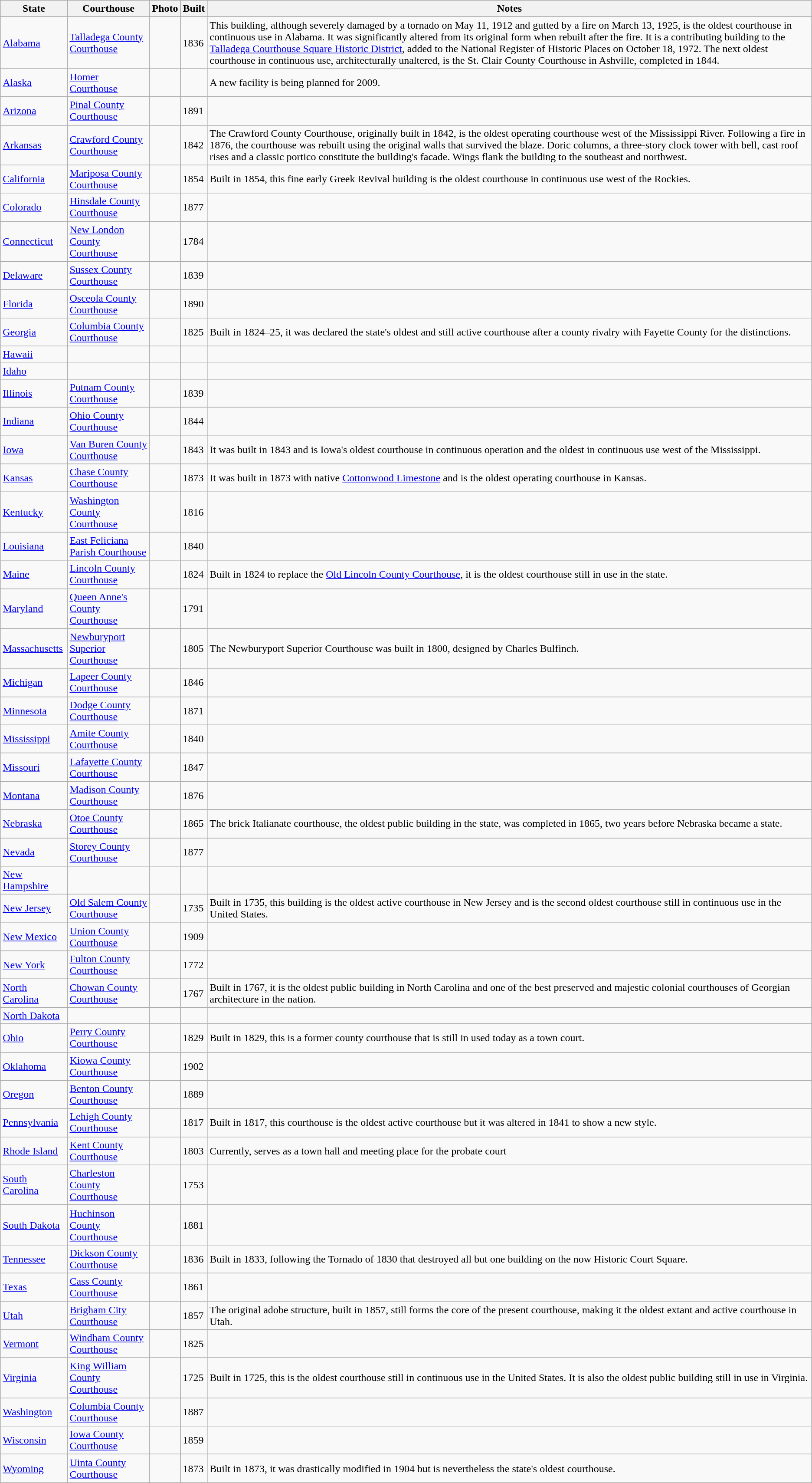<table class="sortable wikitable">
<tr>
<th>State</th>
<th>Courthouse</th>
<th>Photo</th>
<th>Built</th>
<th class="unsortable">Notes</th>
</tr>
<tr>
<td><a href='#'>Alabama</a></td>
<td><a href='#'>Talladega County Courthouse</a></td>
<td></td>
<td>1836</td>
<td>This building, although severely damaged by a tornado on May 11, 1912 and gutted by a fire on March 13, 1925, is the oldest courthouse in continuous use in Alabama. It was significantly altered from its original form when rebuilt after the fire.  It is a contributing building to the <a href='#'>Talladega Courthouse Square Historic District</a>, added to the National Register of Historic Places on October 18, 1972.  The next oldest courthouse in continuous use, architecturally unaltered, is the St. Clair County Courthouse in Ashville, completed in 1844.</td>
</tr>
<tr>
<td><a href='#'>Alaska</a></td>
<td><a href='#'>Homer Courthouse</a></td>
<td></td>
<td></td>
<td>A new facility is being planned for 2009.</td>
</tr>
<tr>
<td><a href='#'>Arizona</a></td>
<td><a href='#'>Pinal County Courthouse</a></td>
<td></td>
<td>1891</td>
<td></td>
</tr>
<tr>
<td><a href='#'>Arkansas</a></td>
<td><a href='#'>Crawford County Courthouse</a></td>
<td></td>
<td>1842</td>
<td>The Crawford County Courthouse, originally built in 1842, is the oldest operating courthouse west of the Mississippi River. Following a fire in 1876, the courthouse was rebuilt using the original walls that survived the blaze. Doric columns, a three-story clock tower with bell, cast roof rises and a classic portico constitute the building's facade. Wings flank the building to the southeast and northwest.</td>
</tr>
<tr>
<td><a href='#'>California</a></td>
<td><a href='#'>Mariposa County Courthouse</a></td>
<td></td>
<td>1854</td>
<td>Built in 1854, this fine early Greek Revival building is the oldest courthouse in continuous use west of the Rockies.</td>
</tr>
<tr>
<td><a href='#'>Colorado</a></td>
<td><a href='#'>Hinsdale County Courthouse</a></td>
<td></td>
<td>1877</td>
<td></td>
</tr>
<tr>
<td><a href='#'>Connecticut</a></td>
<td><a href='#'>New London County Courthouse</a></td>
<td></td>
<td>1784</td>
<td></td>
</tr>
<tr>
<td><a href='#'>Delaware</a></td>
<td><a href='#'>Sussex County Courthouse</a></td>
<td></td>
<td>1839</td>
<td></td>
</tr>
<tr>
<td><a href='#'>Florida</a></td>
<td><a href='#'>Osceola County Courthouse</a></td>
<td></td>
<td>1890</td>
<td></td>
</tr>
<tr>
<td><a href='#'>Georgia</a></td>
<td><a href='#'>Columbia County Courthouse</a></td>
<td></td>
<td>1825</td>
<td>Built in 1824–25, it was declared the state's oldest and still active courthouse after a county rivalry with Fayette County for the distinctions.</td>
</tr>
<tr>
<td><a href='#'>Hawaii</a></td>
<td></td>
<td></td>
<td></td>
<td></td>
</tr>
<tr>
<td><a href='#'>Idaho</a></td>
<td></td>
<td></td>
<td></td>
<td></td>
</tr>
<tr>
<td><a href='#'>Illinois</a></td>
<td><a href='#'>Putnam County Courthouse</a></td>
<td></td>
<td>1839</td>
<td></td>
</tr>
<tr>
<td><a href='#'>Indiana</a></td>
<td><a href='#'>Ohio County Courthouse</a></td>
<td></td>
<td>1844</td>
<td></td>
</tr>
<tr>
<td><a href='#'>Iowa</a></td>
<td><a href='#'>Van Buren County Courthouse</a></td>
<td></td>
<td>1843</td>
<td>It was built in 1843 and is Iowa's oldest courthouse in continuous operation and the oldest in continuous use west of the Mississippi.</td>
</tr>
<tr>
<td><a href='#'>Kansas</a></td>
<td><a href='#'>Chase County Courthouse</a></td>
<td></td>
<td>1873</td>
<td>It was built in 1873 with native <a href='#'>Cottonwood Limestone</a> and is the oldest operating courthouse in Kansas.</td>
</tr>
<tr>
<td><a href='#'>Kentucky</a></td>
<td><a href='#'>Washington County Courthouse</a></td>
<td></td>
<td>1816</td>
<td></td>
</tr>
<tr>
<td><a href='#'>Louisiana</a></td>
<td><a href='#'>East Feliciana Parish Courthouse</a></td>
<td></td>
<td>1840</td>
<td></td>
</tr>
<tr>
<td><a href='#'>Maine</a></td>
<td><a href='#'>Lincoln County Courthouse</a></td>
<td></td>
<td>1824</td>
<td>Built in 1824 to replace the <a href='#'>Old Lincoln County Courthouse</a>, it is the oldest courthouse still in use in the state.</td>
</tr>
<tr>
<td><a href='#'>Maryland</a></td>
<td><a href='#'>Queen Anne's County Courthouse</a></td>
<td></td>
<td>1791</td>
<td></td>
</tr>
<tr>
<td><a href='#'>Massachusetts</a></td>
<td><a href='#'>Newburyport Superior Courthouse</a></td>
<td></td>
<td>1805</td>
<td>The Newburyport Superior Courthouse was built in 1800, designed by Charles Bulfinch.</td>
</tr>
<tr>
<td><a href='#'>Michigan</a></td>
<td><a href='#'>Lapeer County Courthouse</a></td>
<td></td>
<td>1846</td>
<td></td>
</tr>
<tr>
<td><a href='#'>Minnesota</a></td>
<td><a href='#'>Dodge County Courthouse</a></td>
<td></td>
<td>1871</td>
<td></td>
</tr>
<tr>
<td><a href='#'>Mississippi</a></td>
<td><a href='#'>Amite County Courthouse</a></td>
<td></td>
<td>1840</td>
<td></td>
</tr>
<tr>
<td><a href='#'>Missouri</a></td>
<td><a href='#'>Lafayette County Courthouse</a></td>
<td></td>
<td>1847</td>
<td></td>
</tr>
<tr>
<td><a href='#'>Montana</a></td>
<td><a href='#'>Madison County Courthouse</a></td>
<td></td>
<td>1876</td>
<td></td>
</tr>
<tr>
<td><a href='#'>Nebraska</a></td>
<td><a href='#'>Otoe County Courthouse</a></td>
<td></td>
<td>1865</td>
<td>The brick Italianate courthouse, the oldest public building in the state, was completed in 1865, two years before Nebraska became a state.</td>
</tr>
<tr>
<td><a href='#'>Nevada</a></td>
<td><a href='#'>Storey County Courthouse</a></td>
<td></td>
<td>1877</td>
<td></td>
</tr>
<tr>
<td><a href='#'>New Hampshire</a></td>
<td></td>
<td></td>
<td></td>
<td></td>
</tr>
<tr>
<td><a href='#'>New Jersey</a></td>
<td><a href='#'>Old Salem County Courthouse</a></td>
<td></td>
<td>1735</td>
<td>Built in 1735, this building is the oldest active courthouse in New Jersey and is the second oldest courthouse still in continuous use in the United States.</td>
</tr>
<tr>
<td><a href='#'>New Mexico</a></td>
<td><a href='#'>Union County Courthouse</a></td>
<td></td>
<td>1909</td>
<td></td>
</tr>
<tr>
<td><a href='#'>New York</a></td>
<td><a href='#'>Fulton County Courthouse</a></td>
<td></td>
<td>1772</td>
<td></td>
</tr>
<tr>
<td><a href='#'>North Carolina</a></td>
<td><a href='#'>Chowan County Courthouse</a></td>
<td></td>
<td>1767</td>
<td>Built in 1767, it is the oldest public building in North Carolina and one of the best preserved and majestic colonial courthouses of Georgian architecture in the nation.</td>
</tr>
<tr>
<td><a href='#'>North Dakota</a></td>
<td></td>
<td></td>
<td></td>
<td></td>
</tr>
<tr>
<td><a href='#'>Ohio</a></td>
<td><a href='#'>Perry County Courthouse</a></td>
<td></td>
<td>1829</td>
<td>Built in 1829, this is a former county courthouse that is still in used today as a town court.</td>
</tr>
<tr>
<td><a href='#'>Oklahoma</a></td>
<td><a href='#'>Kiowa County Courthouse</a></td>
<td></td>
<td>1902</td>
<td></td>
</tr>
<tr>
<td><a href='#'>Oregon</a></td>
<td><a href='#'>Benton County Courthouse</a></td>
<td></td>
<td>1889</td>
<td></td>
</tr>
<tr>
<td><a href='#'>Pennsylvania</a></td>
<td><a href='#'>Lehigh County Courthouse</a></td>
<td></td>
<td>1817</td>
<td>Built in 1817, this courthouse is the oldest active courthouse but it was altered in 1841 to show a new style.</td>
</tr>
<tr>
<td><a href='#'>Rhode Island</a></td>
<td><a href='#'>Kent County Courthouse</a></td>
<td></td>
<td>1803</td>
<td>Currently, serves as a town hall and meeting place for the probate court</td>
</tr>
<tr>
<td><a href='#'>South Carolina</a></td>
<td><a href='#'>Charleston County Courthouse</a></td>
<td></td>
<td>1753</td>
<td></td>
</tr>
<tr>
<td><a href='#'>South Dakota</a></td>
<td><a href='#'>Huchinson County Courthouse</a></td>
<td></td>
<td>1881</td>
<td></td>
</tr>
<tr>
<td><a href='#'>Tennessee</a></td>
<td><a href='#'>Dickson County Courthouse</a></td>
<td></td>
<td>1836</td>
<td>Built in 1833, following the Tornado of 1830 that destroyed all but one building on the now Historic Court Square.</td>
</tr>
<tr>
<td><a href='#'>Texas</a></td>
<td><a href='#'>Cass County Courthouse</a></td>
<td></td>
<td>1861</td>
<td></td>
</tr>
<tr>
<td><a href='#'>Utah</a></td>
<td><a href='#'>Brigham City Courthouse</a></td>
<td></td>
<td>1857</td>
<td>The original adobe structure, built in 1857, still forms the core of the present courthouse, making it the oldest extant and active courthouse in Utah.</td>
</tr>
<tr>
<td><a href='#'>Vermont</a></td>
<td><a href='#'>Windham County Courthouse</a></td>
<td></td>
<td>1825</td>
<td></td>
</tr>
<tr>
<td><a href='#'>Virginia</a></td>
<td><a href='#'>King William County Courthouse</a></td>
<td></td>
<td>1725</td>
<td>Built in 1725, this is the oldest courthouse still in continuous use in the United States.  It is also the oldest public building still in use in Virginia.</td>
</tr>
<tr>
<td><a href='#'>Washington</a></td>
<td><a href='#'>Columbia County Courthouse</a></td>
<td></td>
<td>1887</td>
<td></td>
</tr>
<tr>
<td><a href='#'>Wisconsin</a></td>
<td><a href='#'>Iowa County Courthouse</a></td>
<td></td>
<td>1859</td>
<td></td>
</tr>
<tr>
<td><a href='#'>Wyoming</a></td>
<td><a href='#'>Uinta County Courthouse</a></td>
<td></td>
<td>1873</td>
<td>Built in 1873, it was drastically modified in 1904 but is nevertheless the state's oldest courthouse.</td>
</tr>
</table>
